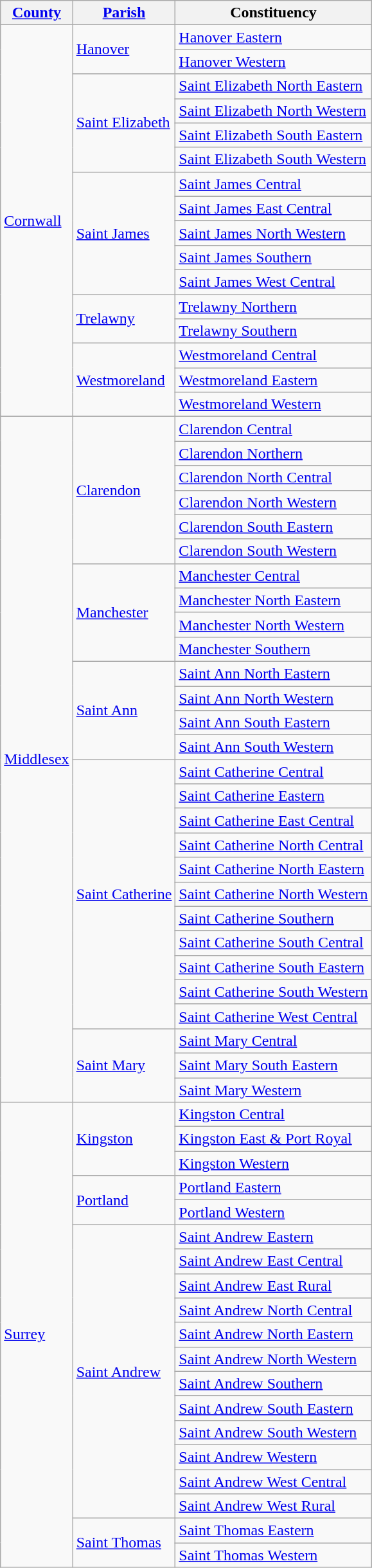<table class="wikitable sortable">
<tr>
<th><a href='#'>County</a></th>
<th><a href='#'>Parish</a></th>
<th>Constituency</th>
</tr>
<tr>
<td rowspan=16><a href='#'>Cornwall</a></td>
<td rowspan="2"><a href='#'>Hanover</a></td>
<td><a href='#'>Hanover Eastern</a></td>
</tr>
<tr>
<td><a href='#'>Hanover Western</a></td>
</tr>
<tr>
<td rowspan="4"><a href='#'>Saint Elizabeth</a></td>
<td><a href='#'>Saint Elizabeth North Eastern</a></td>
</tr>
<tr>
<td><a href='#'>Saint Elizabeth North Western</a></td>
</tr>
<tr>
<td><a href='#'>Saint Elizabeth South Eastern</a></td>
</tr>
<tr>
<td><a href='#'>Saint Elizabeth South Western</a></td>
</tr>
<tr>
<td rowspan="5"><a href='#'>Saint James</a></td>
<td><a href='#'>Saint James Central</a></td>
</tr>
<tr>
<td><a href='#'>Saint James East Central</a></td>
</tr>
<tr>
<td><a href='#'>Saint James North Western</a></td>
</tr>
<tr>
<td><a href='#'>Saint James Southern</a></td>
</tr>
<tr>
<td><a href='#'>Saint James West Central</a></td>
</tr>
<tr>
<td rowspan="2"><a href='#'>Trelawny</a></td>
<td><a href='#'>Trelawny Northern</a></td>
</tr>
<tr>
<td><a href='#'>Trelawny Southern</a></td>
</tr>
<tr>
<td rowspan="3"><a href='#'>Westmoreland</a></td>
<td><a href='#'>Westmoreland Central</a></td>
</tr>
<tr>
<td><a href='#'>Westmoreland Eastern</a></td>
</tr>
<tr>
<td><a href='#'>Westmoreland Western</a></td>
</tr>
<tr>
<td rowspan=28><a href='#'>Middlesex</a></td>
<td rowspan="6"><a href='#'>Clarendon</a></td>
<td><a href='#'>Clarendon Central</a></td>
</tr>
<tr>
<td><a href='#'>Clarendon Northern</a></td>
</tr>
<tr>
<td><a href='#'>Clarendon North Central</a></td>
</tr>
<tr>
<td><a href='#'>Clarendon North Western</a></td>
</tr>
<tr>
<td><a href='#'>Clarendon South Eastern</a></td>
</tr>
<tr>
<td><a href='#'>Clarendon South Western</a></td>
</tr>
<tr>
<td rowspan="4"><a href='#'>Manchester</a></td>
<td><a href='#'>Manchester Central</a></td>
</tr>
<tr>
<td><a href='#'>Manchester North Eastern</a></td>
</tr>
<tr>
<td><a href='#'>Manchester North Western</a></td>
</tr>
<tr>
<td><a href='#'>Manchester Southern</a></td>
</tr>
<tr>
<td rowspan="4"><a href='#'>Saint Ann</a></td>
<td><a href='#'>Saint Ann North Eastern</a></td>
</tr>
<tr>
<td><a href='#'>Saint Ann North Western</a></td>
</tr>
<tr>
<td><a href='#'>Saint Ann South Eastern</a></td>
</tr>
<tr>
<td><a href='#'>Saint Ann South Western</a></td>
</tr>
<tr>
<td rowspan="11"><a href='#'>Saint Catherine</a></td>
<td><a href='#'>Saint Catherine Central</a></td>
</tr>
<tr>
<td><a href='#'>Saint Catherine Eastern</a></td>
</tr>
<tr>
<td><a href='#'>Saint Catherine East Central</a></td>
</tr>
<tr>
<td><a href='#'>Saint Catherine North Central</a></td>
</tr>
<tr>
<td><a href='#'>Saint Catherine North Eastern</a></td>
</tr>
<tr>
<td><a href='#'>Saint Catherine North Western</a></td>
</tr>
<tr>
<td><a href='#'>Saint Catherine Southern</a></td>
</tr>
<tr>
<td><a href='#'>Saint Catherine South Central</a></td>
</tr>
<tr>
<td><a href='#'>Saint Catherine South Eastern</a></td>
</tr>
<tr>
<td><a href='#'>Saint Catherine South Western</a></td>
</tr>
<tr>
<td><a href='#'>Saint Catherine West Central</a></td>
</tr>
<tr>
<td rowspan="3"><a href='#'>Saint Mary</a></td>
<td><a href='#'>Saint Mary Central</a></td>
</tr>
<tr>
<td><a href='#'>Saint Mary South Eastern</a></td>
</tr>
<tr>
<td><a href='#'>Saint Mary Western</a></td>
</tr>
<tr>
<td rowspan=19><a href='#'>Surrey</a></td>
<td rowspan="3"><a href='#'>Kingston</a></td>
<td><a href='#'>Kingston Central</a></td>
</tr>
<tr>
<td><a href='#'>Kingston East & Port Royal</a></td>
</tr>
<tr>
<td><a href='#'>Kingston Western</a></td>
</tr>
<tr>
<td rowspan="2"><a href='#'>Portland</a></td>
<td><a href='#'>Portland Eastern</a></td>
</tr>
<tr>
<td><a href='#'>Portland Western</a></td>
</tr>
<tr>
<td rowspan="12"><a href='#'>Saint Andrew</a></td>
<td><a href='#'>Saint Andrew Eastern</a></td>
</tr>
<tr>
<td><a href='#'>Saint Andrew East Central</a></td>
</tr>
<tr>
<td><a href='#'>Saint Andrew East Rural</a></td>
</tr>
<tr>
<td><a href='#'>Saint Andrew North Central</a></td>
</tr>
<tr>
<td><a href='#'>Saint Andrew North Eastern</a></td>
</tr>
<tr>
<td><a href='#'>Saint Andrew North Western</a></td>
</tr>
<tr>
<td><a href='#'>Saint Andrew Southern</a></td>
</tr>
<tr>
<td><a href='#'>Saint Andrew South Eastern</a></td>
</tr>
<tr>
<td><a href='#'>Saint Andrew South Western</a></td>
</tr>
<tr>
<td><a href='#'>Saint Andrew Western</a></td>
</tr>
<tr>
<td><a href='#'>Saint Andrew West Central</a></td>
</tr>
<tr>
<td><a href='#'>Saint Andrew West Rural</a></td>
</tr>
<tr>
<td rowspan="2"><a href='#'>Saint Thomas</a></td>
<td><a href='#'>Saint Thomas Eastern</a></td>
</tr>
<tr>
<td><a href='#'>Saint Thomas Western</a></td>
</tr>
</table>
